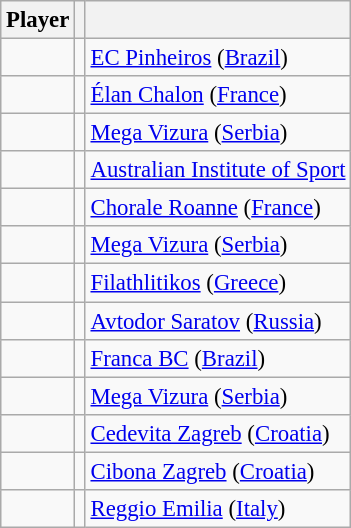<table class="wikitable sortable" style="text-align:left; font-size:95%">
<tr>
<th>Player</th>
<th></th>
<th></th>
</tr>
<tr>
<td></td>
<td></td>
<td><a href='#'>EC Pinheiros</a> (<a href='#'>Brazil</a>)</td>
</tr>
<tr>
<td></td>
<td></td>
<td><a href='#'>Élan Chalon</a> (<a href='#'>France</a>)</td>
</tr>
<tr>
<td></td>
<td></td>
<td><a href='#'>Mega Vizura</a> (<a href='#'>Serbia</a>)</td>
</tr>
<tr>
<td></td>
<td></td>
<td><a href='#'>Australian Institute of Sport</a></td>
</tr>
<tr>
<td></td>
<td></td>
<td><a href='#'>Chorale Roanne</a> (<a href='#'>France</a>)</td>
</tr>
<tr>
<td></td>
<td></td>
<td><a href='#'>Mega Vizura</a> (<a href='#'>Serbia</a>)</td>
</tr>
<tr>
<td></td>
<td></td>
<td><a href='#'>Filathlitikos</a> (<a href='#'>Greece</a>)</td>
</tr>
<tr>
<td></td>
<td></td>
<td><a href='#'>Avtodor Saratov</a> (<a href='#'>Russia</a>)</td>
</tr>
<tr>
<td></td>
<td></td>
<td><a href='#'>Franca BC</a> (<a href='#'>Brazil</a>)</td>
</tr>
<tr>
<td></td>
<td></td>
<td><a href='#'>Mega Vizura</a> (<a href='#'>Serbia</a>)</td>
</tr>
<tr>
<td></td>
<td></td>
<td><a href='#'>Cedevita Zagreb</a> (<a href='#'>Croatia</a>)</td>
</tr>
<tr>
<td></td>
<td></td>
<td><a href='#'>Cibona Zagreb</a> (<a href='#'>Croatia</a>)</td>
</tr>
<tr>
<td></td>
<td></td>
<td><a href='#'>Reggio Emilia</a> (<a href='#'>Italy</a>)</td>
</tr>
</table>
